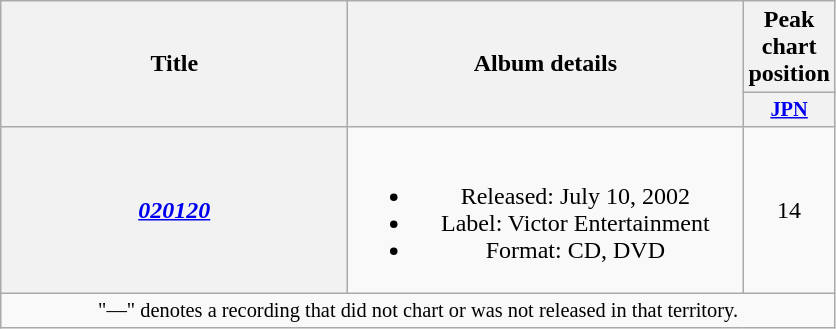<table class="wikitable plainrowheaders" style="text-align:center;">
<tr>
<th scope="col" rowspan="2" style="width:14em;">Title</th>
<th scope="col" rowspan="2" style="width:16em;">Album details</th>
<th scope="col" colspan="1">Peak chart position</th>
</tr>
<tr>
<th scope="col" style="width:2em;font-size:85%;"><a href='#'>JPN</a><br></th>
</tr>
<tr>
<th scope="row"><em><a href='#'>020120</a></em></th>
<td><br><ul><li>Released: July 10, 2002</li><li>Label: Victor Entertainment</li><li>Format: CD, DVD</li></ul></td>
<td>14</td>
</tr>
<tr>
<td colspan="7" style="font-size:85%">"—" denotes a recording that did not chart or was not released in that territory.</td>
</tr>
</table>
